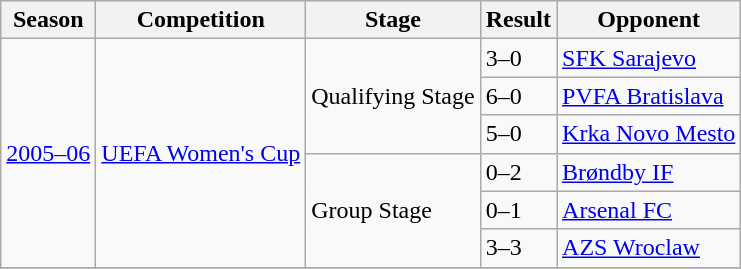<table class="wikitable">
<tr>
<th>Season</th>
<th>Competition</th>
<th>Stage</th>
<th>Result</th>
<th>Opponent</th>
</tr>
<tr>
<td rowspan="6"><a href='#'>2005–06</a></td>
<td rowspan="6"><a href='#'>UEFA Women's Cup</a></td>
<td rowspan="3">Qualifying Stage</td>
<td>3–0</td>
<td> <a href='#'>SFK Sarajevo</a></td>
</tr>
<tr>
<td>6–0</td>
<td> <a href='#'>PVFA Bratislava</a></td>
</tr>
<tr>
<td>5–0</td>
<td> <a href='#'>Krka Novo Mesto</a></td>
</tr>
<tr>
<td rowspan="3">Group Stage</td>
<td>0–2</td>
<td> <a href='#'>Brøndby IF</a></td>
</tr>
<tr>
<td>0–1</td>
<td> <a href='#'>Arsenal FC</a></td>
</tr>
<tr>
<td>3–3</td>
<td> <a href='#'>AZS Wroclaw</a></td>
</tr>
<tr>
</tr>
</table>
